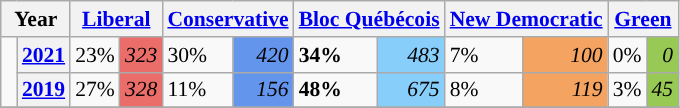<table class="wikitable" style="width:400; font-size:90%; margin-left:1em;">
<tr>
<th colspan="2" scope="col">Year</th>
<th colspan="2" scope="col"><a href='#'>Liberal</a></th>
<th colspan="2" scope="col"><a href='#'>Conservative</a></th>
<th colspan="2" scope="col"><a href='#'>Bloc Québécois</a></th>
<th colspan="2" scope="col"><a href='#'>New Democratic</a></th>
<th colspan="2" scope="col"><a href='#'>Green</a></th>
</tr>
<tr>
<td rowspan="2" style="width: 0.25em; background-color: "></td>
<th><a href='#'>2021</a></th>
<td>23%</td>
<td style="text-align:right; background:#EA6D6A;"><em>323</em></td>
<td>30%</td>
<td style="text-align:right; background:#6495ED;"><em>420</em></td>
<td><strong>34%</strong></td>
<td style="text-align:right; background:#87CEFA;"><em>483</em></td>
<td>7%</td>
<td style="text-align:right; background:#F4A460;"><em>100</em></td>
<td>0%</td>
<td style="text-align:right; background:#99C955;"><em>0</em></td>
</tr>
<tr>
<th><a href='#'>2019</a></th>
<td>27%</td>
<td style="text-align:right; background:#EA6D6A;"><em>328</em></td>
<td>11%</td>
<td style="text-align:right; background:#6495ED;"><em>156</em></td>
<td><strong>48%</strong></td>
<td style="text-align:right; background:#87CEFA;"><em>675</em></td>
<td>8%</td>
<td style="text-align:right; background:#F4A460;"><em>119</em></td>
<td>3%</td>
<td style="text-align:right; background:#99C955;"><em>45</em></td>
</tr>
<tr>
</tr>
</table>
